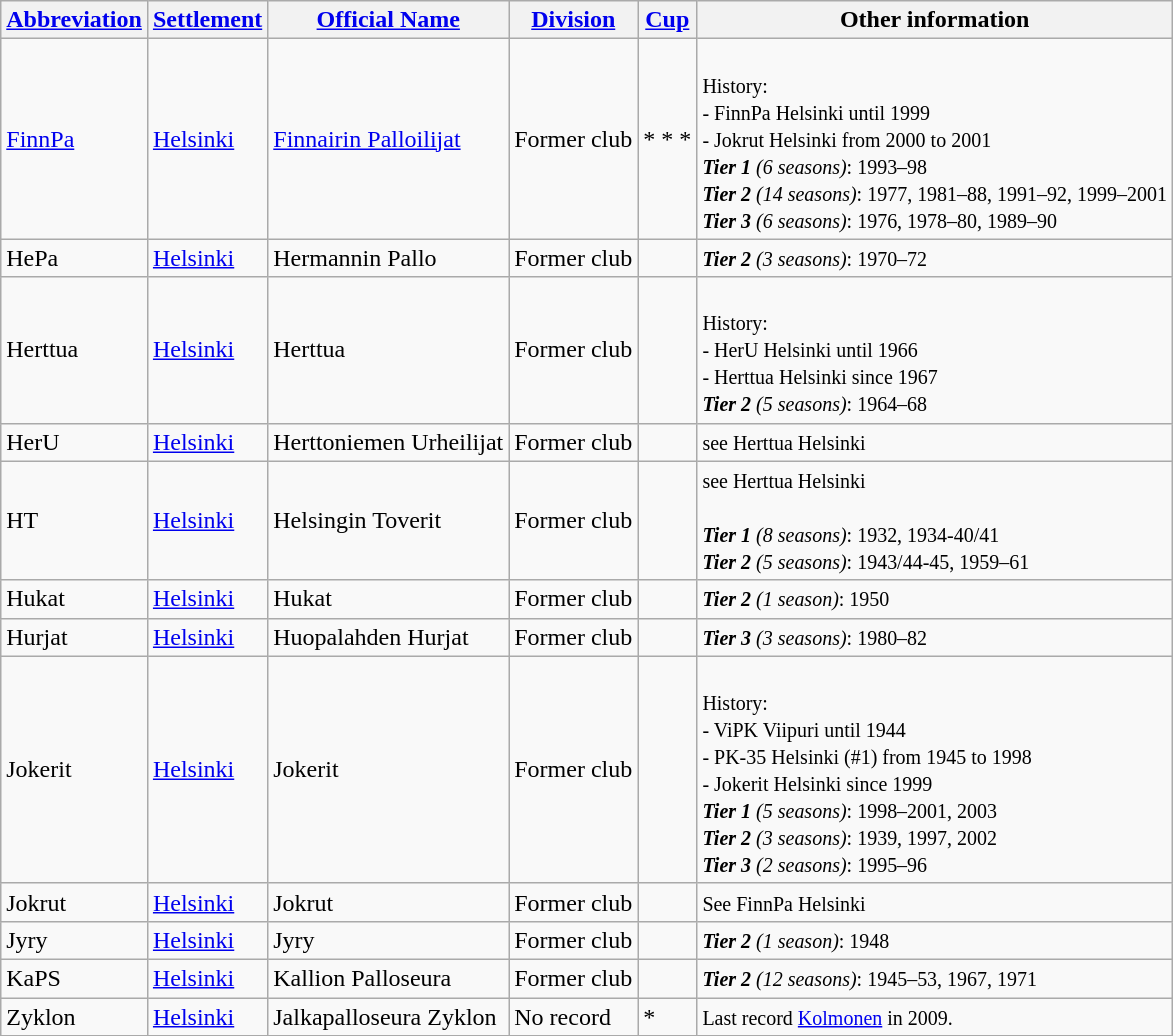<table class="wikitable" style="text-align:left">
<tr>
<th style= width="120px"><a href='#'>Abbreviation</a></th>
<th style= width="110px"><a href='#'>Settlement</a></th>
<th style= width="200px"><a href='#'>Official Name</a></th>
<th style= width="80px"><a href='#'>Division</a></th>
<th style= width="40px"><a href='#'>Cup</a></th>
<th style= width="300px">Other information</th>
</tr>
<tr>
<td><a href='#'>FinnPa</a></td>
<td><a href='#'>Helsinki</a></td>
<td><a href='#'>Finnairin Palloilijat</a></td>
<td>Former club</td>
<td>* * *</td>
<td><br><small>History:</small><br>
<small>- FinnPa Helsinki until 1999</small><br>
<small>- Jokrut Helsinki from 2000 to 2001</small><br>
<small><strong><em>Tier 1</em></strong> <em>(6 seasons)</em>: 1993–98</small><br>
<small><strong><em>Tier 2</em></strong> <em>(14 seasons)</em>: 1977, 1981–88, 1991–92, 1999–2001</small><br>
<small><strong><em>Tier 3</em></strong> <em>(6 seasons)</em>: 1976, 1978–80, 1989–90</small><br></td>
</tr>
<tr>
<td>HePa</td>
<td><a href='#'>Helsinki</a></td>
<td>Hermannin Pallo</td>
<td>Former club</td>
<td></td>
<td><small><strong><em>Tier 2</em></strong> <em>(3 seasons)</em>: 1970–72</small><br></td>
</tr>
<tr>
<td>Herttua</td>
<td><a href='#'>Helsinki</a></td>
<td>Herttua</td>
<td>Former club</td>
<td></td>
<td><br><small>History:</small><br>
<small>- HerU Helsinki until 1966</small><br>
<small>- Herttua Helsinki since 1967</small><br>
<small><strong><em>Tier 2</em></strong> <em>(5 seasons)</em>: 1964–68</small><br></td>
</tr>
<tr>
<td>HerU</td>
<td><a href='#'>Helsinki</a></td>
<td>Herttoniemen Urheilijat</td>
<td>Former club</td>
<td></td>
<td><small>see Herttua Helsinki</small><br></td>
</tr>
<tr>
<td>HT</td>
<td><a href='#'>Helsinki</a></td>
<td>Helsingin Toverit</td>
<td>Former club</td>
<td></td>
<td><small>see Herttua Helsinki</small><br><br><small><strong><em>Tier 1</em></strong> <em>(8 seasons)</em>: 1932, 1934-40/41</small><br>
<small><strong><em>Tier 2</em></strong> <em>(5 seasons)</em>: 1943/44-45, 1959–61</small><br></td>
</tr>
<tr>
<td>Hukat</td>
<td><a href='#'>Helsinki</a></td>
<td>Hukat</td>
<td>Former club</td>
<td></td>
<td><small><strong><em>Tier 2</em></strong> <em>(1 season)</em>: 1950</small><br></td>
</tr>
<tr>
<td>Hurjat</td>
<td><a href='#'>Helsinki</a></td>
<td>Huopalahden Hurjat</td>
<td>Former club</td>
<td></td>
<td><small><strong><em>Tier 3</em></strong> <em>(3 seasons)</em>: 1980–82</small><br></td>
</tr>
<tr>
<td>Jokerit</td>
<td><a href='#'>Helsinki</a></td>
<td>Jokerit</td>
<td>Former club</td>
<td></td>
<td><br><small>History:</small><br>
<small>- ViPK Viipuri until 1944</small><br>
<small>- PK-35 Helsinki (#1) from 1945 to 1998</small><br>
<small>- Jokerit Helsinki since 1999</small><br>
<small><strong><em>Tier 1</em></strong> <em>(5 seasons)</em>: 1998–2001, 2003</small><br>
<small><strong><em>Tier 2</em></strong> <em>(3 seasons)</em>: 1939, 1997, 2002</small><br>
<small><strong><em>Tier 3</em></strong> <em>(2 seasons)</em>: 1995–96</small><br></td>
</tr>
<tr>
<td>Jokrut</td>
<td><a href='#'>Helsinki</a></td>
<td>Jokrut</td>
<td>Former club</td>
<td></td>
<td><small>See FinnPa Helsinki</small><br></td>
</tr>
<tr>
<td>Jyry</td>
<td><a href='#'>Helsinki</a></td>
<td>Jyry</td>
<td>Former club</td>
<td></td>
<td><small><strong><em>Tier 2</em></strong> <em>(1 season)</em>: 1948</small><br></td>
</tr>
<tr>
<td>KaPS</td>
<td><a href='#'>Helsinki</a></td>
<td>Kallion Palloseura</td>
<td>Former club</td>
<td></td>
<td><small><strong><em>Tier 2</em></strong> <em>(12 seasons)</em>: 1945–53, 1967, 1971</small><br></td>
</tr>
<tr>
<td>Zyklon</td>
<td><a href='#'>Helsinki</a></td>
<td>Jalkapalloseura Zyklon</td>
<td>No record</td>
<td>*</td>
<td><small>Last record <a href='#'>Kolmonen</a> in 2009.</small><br></td>
</tr>
<tr>
</tr>
</table>
